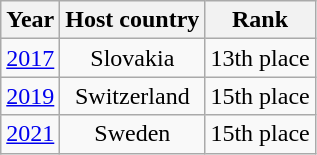<table class="wikitable" style="text-align: center;">
<tr>
<th>Year</th>
<th>Host country</th>
<th>Rank</th>
</tr>
<tr>
<td><a href='#'>2017</a></td>
<td>Slovakia</td>
<td>13th place</td>
</tr>
<tr>
<td><a href='#'>2019</a></td>
<td>Switzerland</td>
<td>15th place</td>
</tr>
<tr>
<td><a href='#'>2021</a></td>
<td>Sweden</td>
<td>15th place</td>
</tr>
</table>
